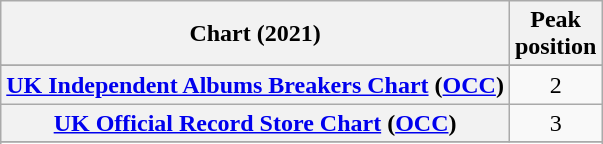<table class="wikitable plainrowheaders sortable" style="text-align:center">
<tr>
<th>Chart (2021)</th>
<th>Peak<br>position</th>
</tr>
<tr>
</tr>
<tr>
<th scope="row"><a href='#'>UK Independent Albums Breakers Chart</a> (<a href='#'>OCC</a>)</th>
<td>2</td>
</tr>
<tr>
<th scope="row"><a href='#'>UK Official Record Store Chart</a> (<a href='#'>OCC</a>)</th>
<td>3</td>
</tr>
<tr>
</tr>
<tr>
</tr>
</table>
